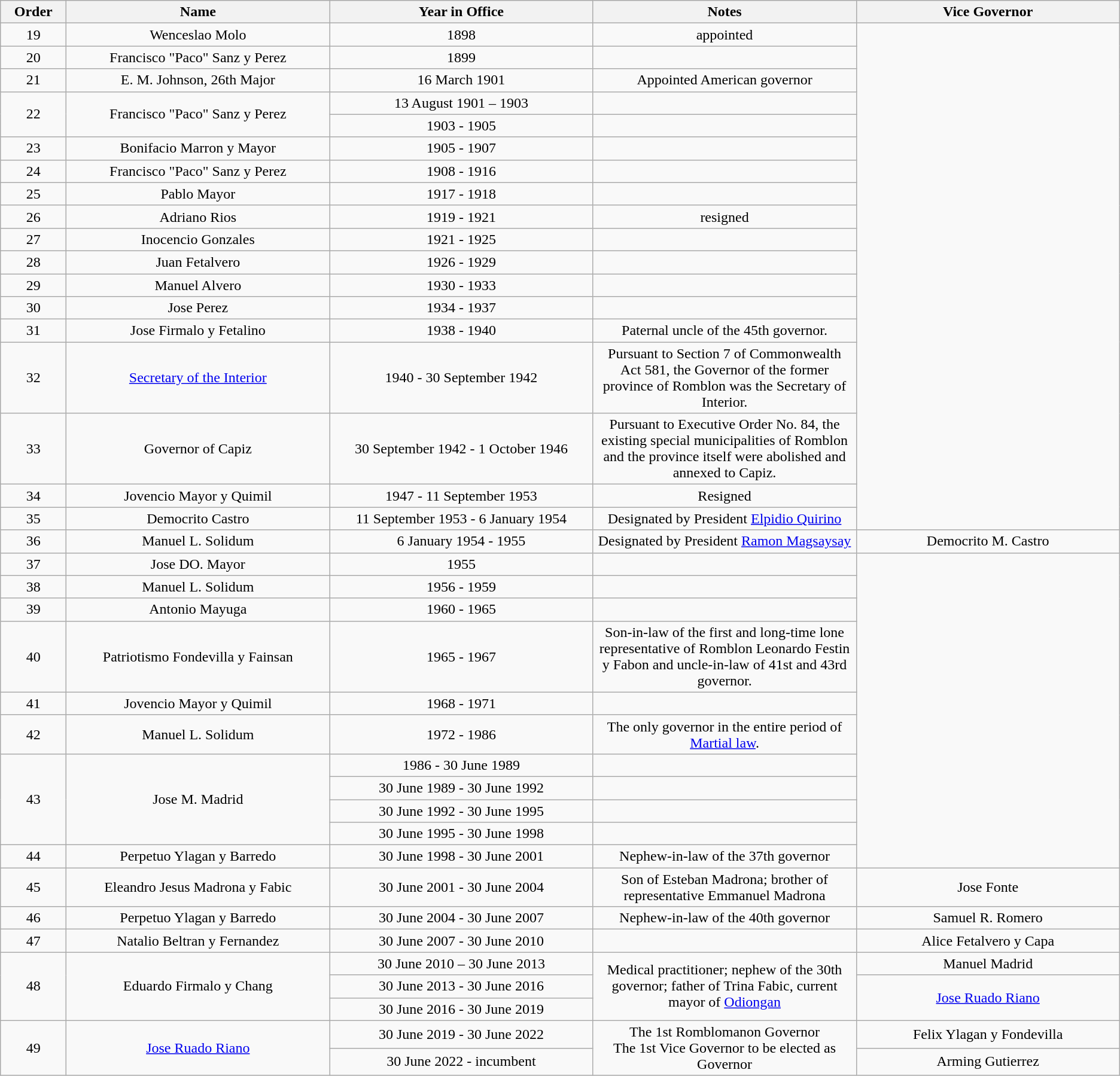<table class="wikitable" style="text-align:center;">
<tr>
<th width=5%>Order</th>
<th width=20%>Name</th>
<th width=20%>Year in Office</th>
<th width=20%>Notes</th>
<th width=20%>Vice Governor</th>
</tr>
<tr>
<td>19</td>
<td>Wenceslao Molo</td>
<td>1898</td>
<td>appointed</td>
</tr>
<tr>
<td>20</td>
<td>Francisco "Paco" Sanz y Perez</td>
<td>1899</td>
<td></td>
</tr>
<tr>
<td>21</td>
<td>E. M. Johnson, 26th Major</td>
<td>16 March 1901</td>
<td>Appointed American governor</td>
</tr>
<tr>
<td rowspan=2>22</td>
<td rowspan=2>Francisco "Paco" Sanz y Perez</td>
<td>13 August 1901 – 1903</td>
<td></td>
</tr>
<tr>
<td>1903 - 1905</td>
<td></td>
</tr>
<tr>
<td>23</td>
<td>Bonifacio Marron y Mayor</td>
<td>1905 - 1907</td>
<td></td>
</tr>
<tr>
<td>24</td>
<td>Francisco "Paco" Sanz y Perez</td>
<td>1908 - 1916</td>
<td></td>
</tr>
<tr>
<td>25</td>
<td>Pablo Mayor</td>
<td>1917 - 1918</td>
<td></td>
</tr>
<tr>
<td>26</td>
<td>Adriano Rios</td>
<td>1919 - 1921</td>
<td>resigned</td>
</tr>
<tr>
<td>27</td>
<td>Inocencio Gonzales</td>
<td>1921 - 1925</td>
<td></td>
</tr>
<tr>
<td>28</td>
<td>Juan Fetalvero</td>
<td>1926 - 1929</td>
<td></td>
</tr>
<tr>
<td>29</td>
<td>Manuel Alvero</td>
<td>1930 - 1933</td>
<td></td>
</tr>
<tr>
<td>30</td>
<td>Jose Perez</td>
<td>1934 - 1937</td>
<td></td>
</tr>
<tr>
<td>31</td>
<td>Jose Firmalo y Fetalino</td>
<td>1938 - 1940</td>
<td>Paternal uncle of the 45th governor.</td>
</tr>
<tr>
<td>32</td>
<td><a href='#'>Secretary of the Interior</a></td>
<td>1940 - 30 September 1942</td>
<td>Pursuant to Section 7 of Commonwealth Act 581, the Governor of the former province of Romblon was the Secretary of Interior.</td>
</tr>
<tr>
<td>33</td>
<td>Governor of Capiz</td>
<td>30 September 1942 - 1 October 1946</td>
<td>Pursuant to Executive Order No. 84, the existing special municipalities of Romblon and the province itself were abolished and annexed to Capiz.</td>
</tr>
<tr>
<td>34</td>
<td>Jovencio Mayor y Quimil</td>
<td>1947 - 11 September 1953</td>
<td>Resigned</td>
</tr>
<tr>
<td>35</td>
<td>Democrito Castro</td>
<td>11 September 1953 - 6 January 1954</td>
<td>Designated by President <a href='#'>Elpidio Quirino</a></td>
</tr>
<tr>
<td>36</td>
<td>Manuel L. Solidum</td>
<td>6 January 1954 - 1955</td>
<td>Designated by President <a href='#'>Ramon Magsaysay</a></td>
<td>Democrito M. Castro</td>
</tr>
<tr>
<td>37</td>
<td>Jose DO. Mayor</td>
<td>1955</td>
<td></td>
<td rowspan=11></td>
</tr>
<tr>
<td>38</td>
<td>Manuel L. Solidum</td>
<td>1956 - 1959</td>
<td></td>
</tr>
<tr>
<td>39</td>
<td>Antonio Mayuga</td>
<td>1960 - 1965</td>
<td></td>
</tr>
<tr>
<td>40</td>
<td>Patriotismo Fondevilla y Fainsan</td>
<td>1965 - 1967</td>
<td>Son-in-law of the first and long-time lone representative of Romblon Leonardo Festin y Fabon and uncle-in-law of 41st and 43rd governor.</td>
</tr>
<tr>
<td>41</td>
<td>Jovencio Mayor y Quimil</td>
<td>1968 - 1971</td>
<td></td>
</tr>
<tr>
<td>42</td>
<td>Manuel L. Solidum</td>
<td>1972 - 1986</td>
<td>The only governor in the entire period of <a href='#'>Martial law</a>.</td>
</tr>
<tr>
<td rowspan=4>43</td>
<td rowspan=4>Jose M. Madrid</td>
<td>1986 - 30 June 1989</td>
<td></td>
</tr>
<tr>
<td>30 June 1989 - 30 June 1992</td>
<td></td>
</tr>
<tr>
<td>30 June 1992 - 30 June 1995</td>
<td></td>
</tr>
<tr>
<td>30 June 1995 - 30 June 1998</td>
<td></td>
</tr>
<tr>
<td>44</td>
<td>Perpetuo Ylagan y Barredo</td>
<td>30 June 1998 - 30 June 2001</td>
<td>Nephew-in-law of the 37th governor</td>
</tr>
<tr>
<td>45</td>
<td>Eleandro Jesus Madrona y Fabic</td>
<td>30 June 2001 - 30 June 2004</td>
<td>Son of Esteban Madrona; brother of representative Emmanuel Madrona</td>
<td>Jose Fonte</td>
</tr>
<tr>
<td>46</td>
<td>Perpetuo Ylagan y Barredo</td>
<td>30 June 2004 - 30 June 2007</td>
<td>Nephew-in-law of the 40th governor</td>
<td>Samuel R. Romero</td>
</tr>
<tr>
<td>47</td>
<td>Natalio Beltran y Fernandez</td>
<td>30 June 2007 - 30 June 2010</td>
<td></td>
<td>Alice Fetalvero y Capa</td>
</tr>
<tr>
<td rowspan=3>48</td>
<td rowspan=3>Eduardo Firmalo y Chang</td>
<td>30 June 2010 – 30 June 2013</td>
<td rowspan=3>Medical practitioner; nephew of the 30th governor; father of Trina Fabic, current mayor of <a href='#'>Odiongan</a></td>
<td>Manuel Madrid</td>
</tr>
<tr>
<td>30 June 2013 - 30 June 2016</td>
<td rowspan=2><a href='#'>Jose Ruado Riano</a></td>
</tr>
<tr>
<td>30 June 2016 - 30 June 2019</td>
</tr>
<tr>
<td rowspan=2>49</td>
<td rowspan=2><a href='#'>Jose Ruado Riano</a></td>
<td>30 June 2019 - 30 June 2022</td>
<td rowspan="2">The 1st Romblomanon Governor<br>The 1st Vice Governor to be elected as Governor</td>
<td>Felix Ylagan y Fondevilla</td>
</tr>
<tr>
<td>30 June 2022 - incumbent</td>
<td>Arming Gutierrez</td>
</tr>
</table>
